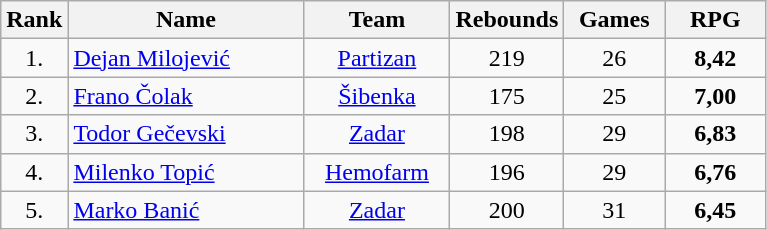<table class="wikitable" style="text-align: center;">
<tr>
<th>Rank</th>
<th width="150">Name</th>
<th width="90">Team</th>
<th width="60">Rebounds</th>
<th width="60">Games</th>
<th width="60">RPG</th>
</tr>
<tr>
<td>1.</td>
<td align="left"> <a href='#'>Dejan Milojević</a></td>
<td><a href='#'>Partizan</a></td>
<td>219</td>
<td>26</td>
<td><strong>8,42</strong></td>
</tr>
<tr>
<td>2.</td>
<td align="left"> <a href='#'>Frano Čolak</a></td>
<td><a href='#'>Šibenka</a></td>
<td>175</td>
<td>25</td>
<td><strong>7,00</strong></td>
</tr>
<tr>
<td>3.</td>
<td align="left"> <a href='#'>Todor Gečevski</a></td>
<td><a href='#'>Zadar</a></td>
<td>198</td>
<td>29</td>
<td><strong>6,83</strong></td>
</tr>
<tr>
<td>4.</td>
<td align="left"> <a href='#'>Milenko Topić</a></td>
<td><a href='#'>Hemofarm</a></td>
<td>196</td>
<td>29</td>
<td><strong>6,76</strong></td>
</tr>
<tr>
<td>5.</td>
<td align="left"> <a href='#'>Marko Banić</a></td>
<td><a href='#'>Zadar</a></td>
<td>200</td>
<td>31</td>
<td><strong>6,45</strong></td>
</tr>
</table>
